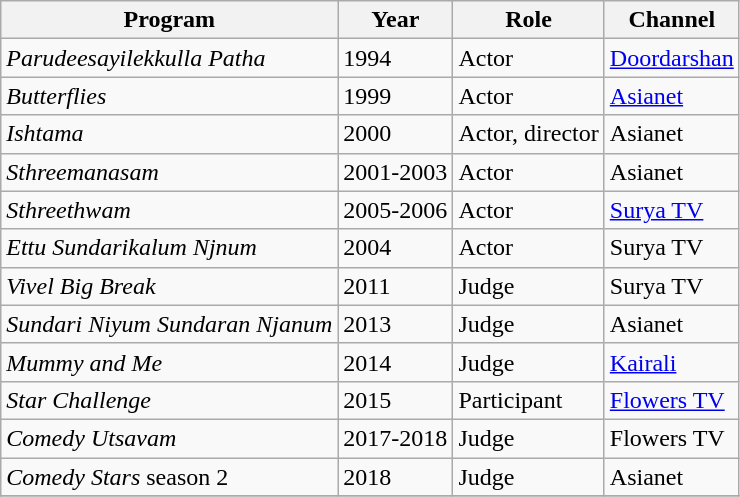<table class="wikitable sortable">
<tr>
<th>Program</th>
<th>Year</th>
<th>Role</th>
<th>Channel</th>
</tr>
<tr>
<td><em>Parudeesayilekkulla Patha</em></td>
<td>1994</td>
<td>Actor</td>
<td><a href='#'>Doordarshan</a></td>
</tr>
<tr>
<td><em>Butterflies</em></td>
<td>1999</td>
<td>Actor</td>
<td><a href='#'>Asianet</a></td>
</tr>
<tr>
<td><em>Ishtama</em></td>
<td>2000</td>
<td>Actor, director</td>
<td>Asianet</td>
</tr>
<tr>
<td><em>Sthreemanasam</em></td>
<td>2001-2003</td>
<td>Actor</td>
<td>Asianet</td>
</tr>
<tr>
<td><em>Sthreethwam</em></td>
<td>2005-2006</td>
<td>Actor</td>
<td><a href='#'>Surya TV</a></td>
</tr>
<tr>
<td><em>Ettu Sundarikalum Njnum</em></td>
<td>2004</td>
<td>Actor</td>
<td>Surya TV</td>
</tr>
<tr>
<td><em>Vivel Big Break</em></td>
<td>2011</td>
<td>Judge</td>
<td>Surya TV</td>
</tr>
<tr>
<td><em>Sundari Niyum Sundaran Njanum</em></td>
<td>2013</td>
<td>Judge</td>
<td>Asianet</td>
</tr>
<tr>
<td><em>Mummy and Me</em></td>
<td>2014</td>
<td>Judge</td>
<td><a href='#'>Kairali</a></td>
</tr>
<tr>
<td><em>Star Challenge</em></td>
<td>2015</td>
<td>Participant</td>
<td><a href='#'>Flowers TV</a></td>
</tr>
<tr>
<td><em>Comedy Utsavam</em></td>
<td>2017-2018</td>
<td>Judge</td>
<td>Flowers TV</td>
</tr>
<tr>
<td><em>Comedy Stars</em> season 2</td>
<td>2018</td>
<td>Judge</td>
<td>Asianet</td>
</tr>
<tr>
</tr>
</table>
